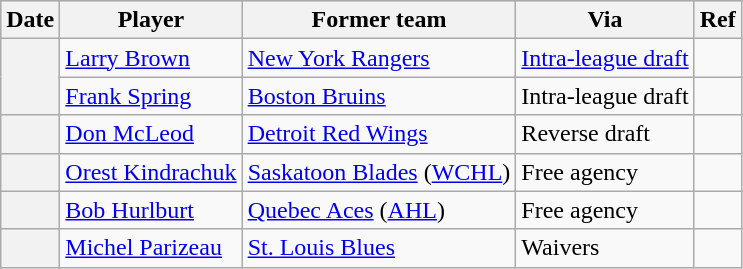<table class="wikitable plainrowheaders">
<tr style="background:#ddd; text-align:center;">
<th>Date</th>
<th>Player</th>
<th>Former team</th>
<th>Via</th>
<th>Ref</th>
</tr>
<tr>
<th scope="row" rowspan=2></th>
<td><a href='#'>Larry Brown</a></td>
<td><a href='#'>New York Rangers</a></td>
<td><a href='#'>Intra-league draft</a></td>
<td></td>
</tr>
<tr>
<td><a href='#'>Frank Spring</a></td>
<td><a href='#'>Boston Bruins</a></td>
<td>Intra-league draft</td>
<td></td>
</tr>
<tr>
<th scope="row"></th>
<td><a href='#'>Don McLeod</a></td>
<td><a href='#'>Detroit Red Wings</a></td>
<td>Reverse draft</td>
<td></td>
</tr>
<tr>
<th scope="row"></th>
<td><a href='#'>Orest Kindrachuk</a></td>
<td><a href='#'>Saskatoon Blades</a> (<a href='#'>WCHL</a>)</td>
<td>Free agency</td>
<td></td>
</tr>
<tr>
<th scope="row"></th>
<td><a href='#'>Bob Hurlburt</a></td>
<td><a href='#'>Quebec Aces</a> (<a href='#'>AHL</a>)</td>
<td>Free agency</td>
<td></td>
</tr>
<tr>
<th scope="row"></th>
<td><a href='#'>Michel Parizeau</a></td>
<td><a href='#'>St. Louis Blues</a></td>
<td>Waivers</td>
<td></td>
</tr>
</table>
